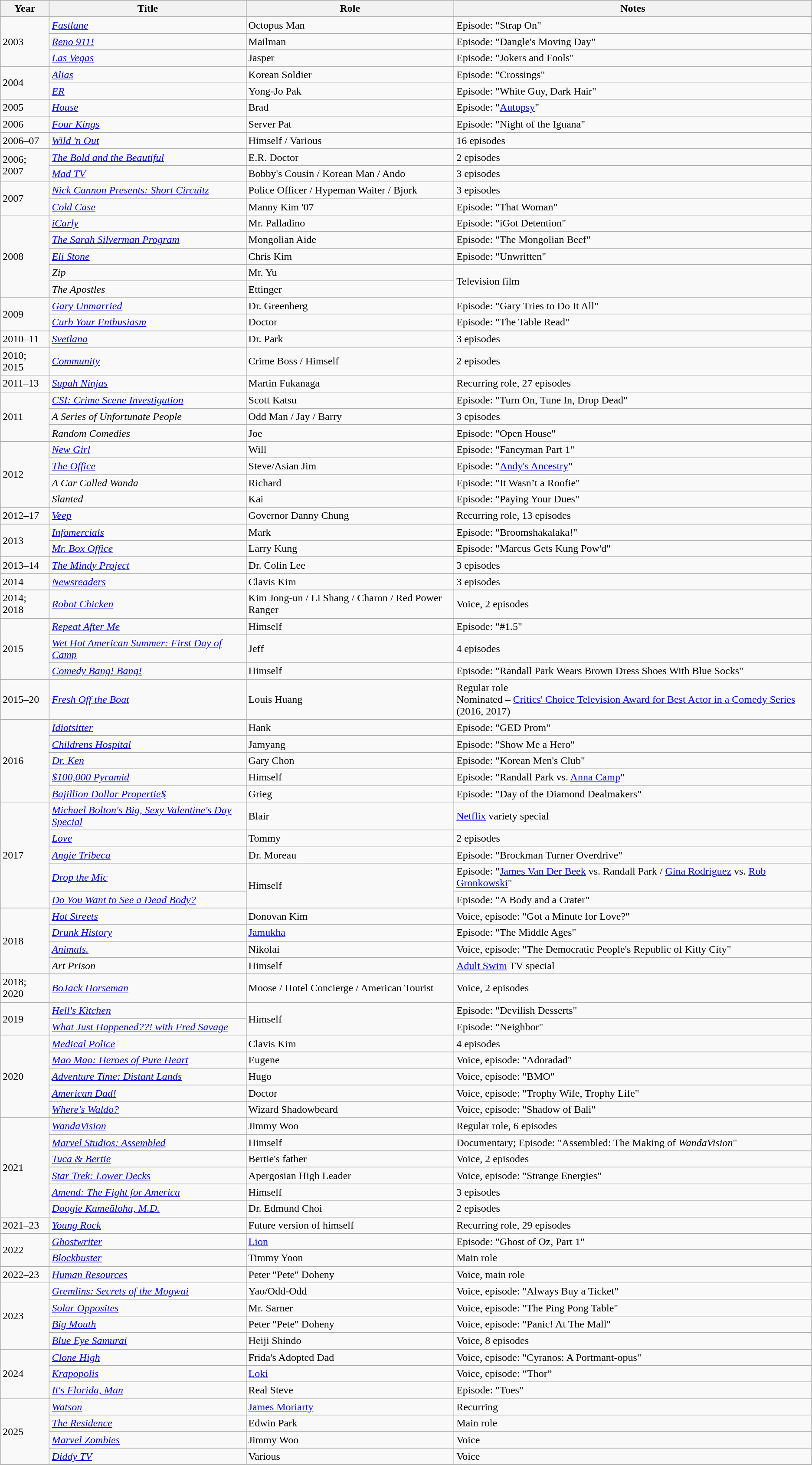<table class="wikitable plainrowheaders sortable">
<tr>
<th scope="col">Year</th>
<th scope="col">Title</th>
<th scope="col" class="unsortable">Role</th>
<th scope="col" class="unsortable">Notes</th>
</tr>
<tr>
<td rowspan=3>2003</td>
<td scope="row"><em><a href='#'>Fastlane</a></em></td>
<td>Octopus Man</td>
<td>Episode: "Strap On"</td>
</tr>
<tr>
<td scope="row"><em><a href='#'>Reno 911!</a></em></td>
<td>Mailman</td>
<td>Episode: "Dangle's Moving Day"</td>
</tr>
<tr>
<td scope="row"><em><a href='#'>Las Vegas</a></em></td>
<td>Jasper</td>
<td>Episode: "Jokers and Fools"</td>
</tr>
<tr>
<td rowspan=2>2004</td>
<td scope="row"><em><a href='#'>Alias</a></em></td>
<td>Korean Soldier</td>
<td>Episode: "Crossings"</td>
</tr>
<tr>
<td scope="row"><em><a href='#'>ER</a></em></td>
<td>Yong-Jo Pak</td>
<td>Episode: "White Guy, Dark Hair"</td>
</tr>
<tr>
<td>2005</td>
<td scope="row"><em><a href='#'>House</a></em></td>
<td>Brad</td>
<td>Episode: "<a href='#'>Autopsy</a>"</td>
</tr>
<tr>
<td>2006</td>
<td scope="row"><em><a href='#'>Four Kings</a></em></td>
<td>Server Pat</td>
<td>Episode: "Night of the Iguana"</td>
</tr>
<tr>
<td>2006–07</td>
<td scope="row"><em><a href='#'>Wild 'n Out</a></em></td>
<td>Himself / Various</td>
<td>16 episodes</td>
</tr>
<tr>
<td rowspan=2>2006; 2007</td>
<td scope="row"><em><a href='#'>The Bold and the Beautiful</a></em></td>
<td>E.R. Doctor</td>
<td>2 episodes</td>
</tr>
<tr>
<td scope="row"><em><a href='#'>Mad TV</a></em></td>
<td>Bobby's Cousin / Korean Man / Ando</td>
<td>3 episodes</td>
</tr>
<tr>
<td rowspan=2>2007</td>
<td scope="row"><em><a href='#'>Nick Cannon Presents: Short Circuitz</a></em></td>
<td>Police Officer / Hypeman Waiter / Bjork</td>
<td>3 episodes</td>
</tr>
<tr>
<td scope="row"><em><a href='#'>Cold Case</a></em></td>
<td>Manny Kim '07</td>
<td>Episode: "That Woman"</td>
</tr>
<tr>
<td rowspan=5>2008</td>
<td scope="row"><em><a href='#'>iCarly</a></em></td>
<td>Mr. Palladino</td>
<td>Episode: "iGot Detention"</td>
</tr>
<tr>
<td scope="row"><em><a href='#'>The Sarah Silverman Program</a></em></td>
<td>Mongolian Aide</td>
<td>Episode: "The Mongolian Beef"</td>
</tr>
<tr>
<td scope="row"><em><a href='#'>Eli Stone</a></em></td>
<td>Chris Kim</td>
<td>Episode: "Unwritten"</td>
</tr>
<tr>
<td scope="row"><em>Zip</em></td>
<td>Mr. Yu</td>
<td rowspan=2>Television film</td>
</tr>
<tr>
<td scope="row"><em>The Apostles</em></td>
<td>Ettinger</td>
</tr>
<tr>
<td rowspan=2>2009</td>
<td scope="row"><em><a href='#'>Gary Unmarried</a></em></td>
<td>Dr. Greenberg</td>
<td>Episode: "Gary Tries to Do It All"</td>
</tr>
<tr>
<td scope="row"><em><a href='#'>Curb Your Enthusiasm</a></em></td>
<td>Doctor</td>
<td>Episode: "The Table Read"</td>
</tr>
<tr>
<td>2010–11</td>
<td scope="row"><em><a href='#'>Svetlana</a></em></td>
<td>Dr. Park</td>
<td>3 episodes</td>
</tr>
<tr>
<td>2010; 2015</td>
<td scope="row"><em><a href='#'>Community</a></em></td>
<td>Crime Boss / Himself</td>
<td>2 episodes</td>
</tr>
<tr>
<td>2011–13</td>
<td scope="row"><em><a href='#'>Supah Ninjas</a></em></td>
<td>Martin Fukanaga</td>
<td>Recurring role, 27 episodes</td>
</tr>
<tr>
<td rowspan=3>2011</td>
<td scope="row"><em><a href='#'>CSI: Crime Scene Investigation</a></em></td>
<td>Scott Katsu</td>
<td>Episode: "Turn On, Tune In, Drop Dead"</td>
</tr>
<tr>
<td scope="row"><em>A Series of Unfortunate People</em></td>
<td>Odd Man / Jay / Barry</td>
<td>3 episodes</td>
</tr>
<tr>
<td scope="row"><em>Random Comedies</em></td>
<td>Joe</td>
<td>Episode: "Open House"</td>
</tr>
<tr>
<td rowspan=4>2012</td>
<td scope="row"><em><a href='#'>New Girl</a></em></td>
<td>Will</td>
<td>Episode: "Fancyman Part 1"</td>
</tr>
<tr>
<td scope="row"><em><a href='#'>The Office</a></em></td>
<td>Steve/Asian Jim</td>
<td>Episode: "<a href='#'>Andy's Ancestry</a>"</td>
</tr>
<tr>
<td scope="row"><em>A Car Called Wanda</em></td>
<td>Richard</td>
<td>Episode: "It Wasn’t a Roofie"</td>
</tr>
<tr>
<td scope="row"><em>Slanted</em></td>
<td>Kai</td>
<td>Episode: "Paying Your Dues"</td>
</tr>
<tr>
<td>2012–17</td>
<td scope="row"><em><a href='#'>Veep</a></em></td>
<td>Governor Danny Chung</td>
<td>Recurring role, 13 episodes</td>
</tr>
<tr>
<td rowspan=2>2013</td>
<td scope="row"><em><a href='#'>Infomercials</a></em></td>
<td>Mark</td>
<td>Episode: "Broomshakalaka!"</td>
</tr>
<tr>
<td scope="row"><em><a href='#'>Mr. Box Office</a></em></td>
<td>Larry Kung</td>
<td>Episode: "Marcus Gets Kung Pow'd"</td>
</tr>
<tr>
<td>2013–14</td>
<td scope="row"><em><a href='#'>The Mindy Project</a></em></td>
<td>Dr. Colin Lee</td>
<td>3 episodes</td>
</tr>
<tr>
<td>2014</td>
<td scope="row"><em><a href='#'>Newsreaders</a></em></td>
<td>Clavis Kim</td>
<td>3 episodes</td>
</tr>
<tr>
<td>2014; 2018</td>
<td scope="row"><em><a href='#'>Robot Chicken</a></em></td>
<td>Kim Jong-un / Li Shang / Charon / Red Power Ranger</td>
<td>Voice, 2 episodes</td>
</tr>
<tr>
<td rowspan=3>2015</td>
<td scope="row"><em><a href='#'>Repeat After Me</a></em></td>
<td>Himself</td>
<td>Episode: "#1.5"</td>
</tr>
<tr>
<td scope="row"><em><a href='#'>Wet Hot American Summer: First Day of Camp</a></em></td>
<td>Jeff</td>
<td>4 episodes</td>
</tr>
<tr>
<td scope="row"><em><a href='#'>Comedy Bang! Bang!</a></em></td>
<td>Himself</td>
<td>Episode: "Randall Park Wears Brown Dress Shoes With Blue Socks"</td>
</tr>
<tr>
<td>2015–20</td>
<td scope="row"><em><a href='#'>Fresh Off the Boat</a></em></td>
<td>Louis Huang</td>
<td>Regular role<br>Nominated – <a href='#'>Critics' Choice Television Award for Best Actor in a Comedy Series</a> (2016, 2017)</td>
</tr>
<tr>
<td rowspan=5>2016</td>
<td scope="row"><em><a href='#'>Idiotsitter</a></em></td>
<td>Hank</td>
<td>Episode: "GED Prom"</td>
</tr>
<tr>
<td scope="row"><em><a href='#'>Childrens Hospital</a></em></td>
<td>Jamyang</td>
<td>Episode: "Show Me a Hero"</td>
</tr>
<tr>
<td scope="row"><em><a href='#'>Dr. Ken</a></em></td>
<td>Gary Chon</td>
<td>Episode: "Korean Men's Club"</td>
</tr>
<tr>
<td scope="row"><em><a href='#'>$100,000 Pyramid</a></em></td>
<td>Himself</td>
<td>Episode: "Randall Park vs. <a href='#'>Anna Camp</a>"</td>
</tr>
<tr>
<td scope="row"><em><a href='#'>Bajillion Dollar Propertie$</a></em></td>
<td>Grieg</td>
<td>Episode: "Day of the Diamond Dealmakers"</td>
</tr>
<tr>
<td rowspan=5>2017</td>
<td scope="row"><em><a href='#'>Michael Bolton's Big, Sexy Valentine's Day Special</a></em></td>
<td>Blair</td>
<td><a href='#'>Netflix</a> variety special</td>
</tr>
<tr>
<td scope="row"><em><a href='#'>Love</a></em></td>
<td>Tommy</td>
<td>2 episodes</td>
</tr>
<tr>
<td scope="row"><em><a href='#'>Angie Tribeca</a></em></td>
<td>Dr. Moreau</td>
<td>Episode: "Brockman Turner Overdrive"</td>
</tr>
<tr>
<td scope="row"><em><a href='#'>Drop the Mic</a></em></td>
<td rowspan="2">Himself</td>
<td>Episode: "<a href='#'>James Van Der Beek</a> vs. Randall Park / <a href='#'>Gina Rodriguez</a> vs. <a href='#'>Rob Gronkowski</a>"</td>
</tr>
<tr>
<td scope="row"><em><a href='#'>Do You Want to See a Dead Body?</a></em></td>
<td>Episode: "A Body and a Crater"</td>
</tr>
<tr>
<td rowspan=4>2018</td>
<td scope="row"><em><a href='#'>Hot Streets</a></em></td>
<td>Donovan Kim</td>
<td>Voice, episode: "Got a Minute for Love?"</td>
</tr>
<tr>
<td scope="row"><em><a href='#'>Drunk History</a></em></td>
<td><a href='#'>Jamukha</a></td>
<td>Episode: "The Middle Ages"</td>
</tr>
<tr>
<td scope="row"><em><a href='#'>Animals.</a></em></td>
<td>Nikolai</td>
<td>Voice, episode: "The Democratic People's Republic of Kitty City"</td>
</tr>
<tr>
<td scope="row"><em>Art Prison</em></td>
<td>Himself</td>
<td><a href='#'>Adult Swim</a> TV special</td>
</tr>
<tr>
<td>2018; 2020</td>
<td scope="row"><em><a href='#'>BoJack Horseman</a></em></td>
<td>Moose / Hotel Concierge / American Tourist</td>
<td>Voice, 2 episodes</td>
</tr>
<tr>
<td rowspan=2>2019</td>
<td scope="row"><em><a href='#'>Hell's Kitchen</a></em></td>
<td rowspan="2">Himself</td>
<td>Episode: "Devilish Desserts"</td>
</tr>
<tr>
<td scope="row"><em><a href='#'>What Just Happened??! with Fred Savage</a></em></td>
<td>Episode: "Neighbor"</td>
</tr>
<tr>
<td rowspan=5>2020</td>
<td scope="row"><em><a href='#'>Medical Police</a></em></td>
<td>Clavis Kim</td>
<td>4 episodes</td>
</tr>
<tr>
<td scope="row"><em><a href='#'>Mao Mao: Heroes of Pure Heart</a></em></td>
<td>Eugene</td>
<td>Voice, episode: "Adoradad"</td>
</tr>
<tr>
<td scope="row"><em><a href='#'>Adventure Time: Distant Lands</a></em></td>
<td>Hugo</td>
<td>Voice, episode: "BMO"</td>
</tr>
<tr>
<td scope="row"><em><a href='#'>American Dad!</a></em></td>
<td>Doctor</td>
<td>Voice, episode: "Trophy Wife, Trophy Life"</td>
</tr>
<tr>
<td scope="row"><em><a href='#'>Where's Waldo?</a></em></td>
<td>Wizard Shadowbeard</td>
<td>Voice, episode: "Shadow of Bali"</td>
</tr>
<tr>
<td rowspan=6>2021</td>
<td scope="row"><em><a href='#'>WandaVision</a></em></td>
<td>Jimmy Woo</td>
<td>Regular role, 6 episodes</td>
</tr>
<tr>
<td scope="row"><em><a href='#'>Marvel Studios: Assembled</a></em></td>
<td>Himself</td>
<td>Documentary; Episode: "Assembled: The Making of <em>WandaVision</em>"</td>
</tr>
<tr>
<td scope="row"><em><a href='#'>Tuca & Bertie</a></em></td>
<td>Bertie's father</td>
<td>Voice, 2 episodes</td>
</tr>
<tr>
<td scope="row"><em><a href='#'>Star Trek: Lower Decks</a></em></td>
<td>Apergosian High Leader</td>
<td>Voice, episode: "Strange Energies"</td>
</tr>
<tr>
<td scope="row"><em><a href='#'>Amend: The Fight for America</a></em></td>
<td>Himself</td>
<td>3 episodes</td>
</tr>
<tr>
<td scope="row"><em><a href='#'>Doogie Kameāloha, M.D.</a></em></td>
<td>Dr. Edmund Choi</td>
<td>2 episodes</td>
</tr>
<tr>
<td>2021–23</td>
<td scope="row"><em><a href='#'>Young Rock</a></em></td>
<td>Future version of himself</td>
<td>Recurring role, 29 episodes</td>
</tr>
<tr>
<td rowspan=2>2022</td>
<td scope="row"><em><a href='#'>Ghostwriter</a></em></td>
<td><a href='#'>Lion</a></td>
<td>Episode: "Ghost of Oz, Part 1"</td>
</tr>
<tr>
<td scope="row"><em><a href='#'>Blockbuster</a></em></td>
<td>Timmy Yoon</td>
<td>Main role</td>
</tr>
<tr>
<td>2022–23</td>
<td scope="row"><em><a href='#'>Human Resources</a></em></td>
<td>Peter "Pete" Doheny</td>
<td>Voice, main role</td>
</tr>
<tr>
<td rowspan=4>2023</td>
<td scope="row"><em><a href='#'>Gremlins: Secrets of the Mogwai</a></em></td>
<td>Yao/Odd-Odd</td>
<td>Voice, episode: "Always Buy a Ticket"</td>
</tr>
<tr>
<td scope="row"><em><a href='#'>Solar Opposites</a></em></td>
<td>Mr. Sarner</td>
<td>Voice, episode: "The Ping Pong Table"</td>
</tr>
<tr>
<td scope="row"><em><a href='#'>Big Mouth</a></em></td>
<td>Peter "Pete" Doheny</td>
<td>Voice, episode: "Panic! At The Mall"</td>
</tr>
<tr>
<td scope="row"><em><a href='#'>Blue Eye Samurai</a></em></td>
<td>Heiji Shindo</td>
<td>Voice, 8 episodes</td>
</tr>
<tr>
<td rowspan=3>2024</td>
<td scope="row"><em><a href='#'>Clone High</a></em></td>
<td>Frida's Adopted Dad</td>
<td>Voice, episode: "Cyranos: A Portmant-opus"</td>
</tr>
<tr>
<td scope="row"><em><a href='#'>Krapopolis</a></em></td>
<td><a href='#'>Loki</a></td>
<td>Voice, episode: “Thor”</td>
</tr>
<tr>
<td scope=row"><em><a href='#'>It's Florida, Man</a></em></td>
<td>Real Steve</td>
<td>Episode: "Toes"</td>
</tr>
<tr>
<td rowspan=4>2025</td>
<td><em><a href='#'>Watson</a></em></td>
<td><a href='#'>James Moriarty</a></td>
<td>Recurring</td>
</tr>
<tr>
<td><em><a href='#'>The Residence</a></em></td>
<td>Edwin Park</td>
<td>Main role</td>
</tr>
<tr>
<td><em><a href='#'>Marvel Zombies</a></em></td>
<td>Jimmy Woo</td>
<td>Voice</td>
</tr>
<tr>
<td><em><a href='#'>Diddy TV</a></em></td>
<td>Various</td>
<td>Voice</td>
</tr>
</table>
